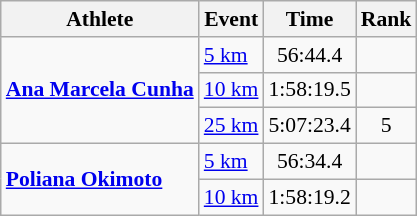<table class="wikitable" style="font-size:90%;">
<tr>
<th>Athlete</th>
<th>Event</th>
<th>Time</th>
<th>Rank</th>
</tr>
<tr align=center>
<td align=left rowspan=3><strong><a href='#'>Ana Marcela Cunha</a></strong></td>
<td align=left><a href='#'>5 km</a></td>
<td>56:44.4</td>
<td></td>
</tr>
<tr align=center>
<td align=left><a href='#'>10 km</a></td>
<td>1:58:19.5</td>
<td></td>
</tr>
<tr align=center>
<td align=left><a href='#'>25 km</a></td>
<td>5:07:23.4</td>
<td>5</td>
</tr>
<tr align=center>
<td align=left rowspan=2><strong><a href='#'>Poliana Okimoto</a></strong></td>
<td align=left><a href='#'>5 km</a></td>
<td>56:34.4</td>
<td></td>
</tr>
<tr align=center>
<td align=left><a href='#'>10 km</a></td>
<td>1:58:19.2</td>
<td></td>
</tr>
</table>
